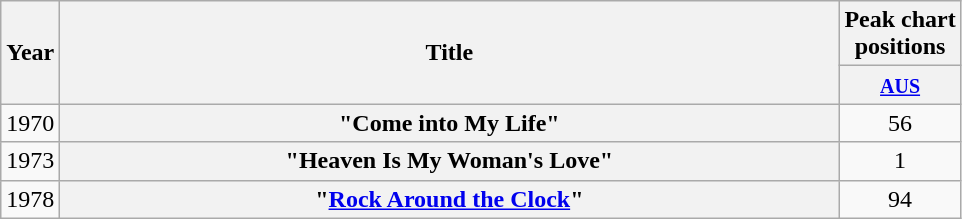<table class="wikitable plainrowheaders" style="text-align:center;" border="1">
<tr>
<th scope="col" rowspan="2">Year</th>
<th scope="col" rowspan="2" style="width:32em;">Title</th>
<th scope="col" colspan="1">Peak chart<br>positions</th>
</tr>
<tr>
<th scope="col" style="text-align:center;"><small><a href='#'>AUS</a></small><br></th>
</tr>
<tr>
<td>1970</td>
<th scope="row">"Come into My Life"</th>
<td style="text-align:center;">56</td>
</tr>
<tr>
<td>1973</td>
<th scope="row">"Heaven Is My Woman's Love"</th>
<td style="text-align:center;">1</td>
</tr>
<tr>
<td>1978</td>
<th scope="row">"<a href='#'>Rock Around the Clock</a>"</th>
<td style="text-align:center;">94</td>
</tr>
</table>
